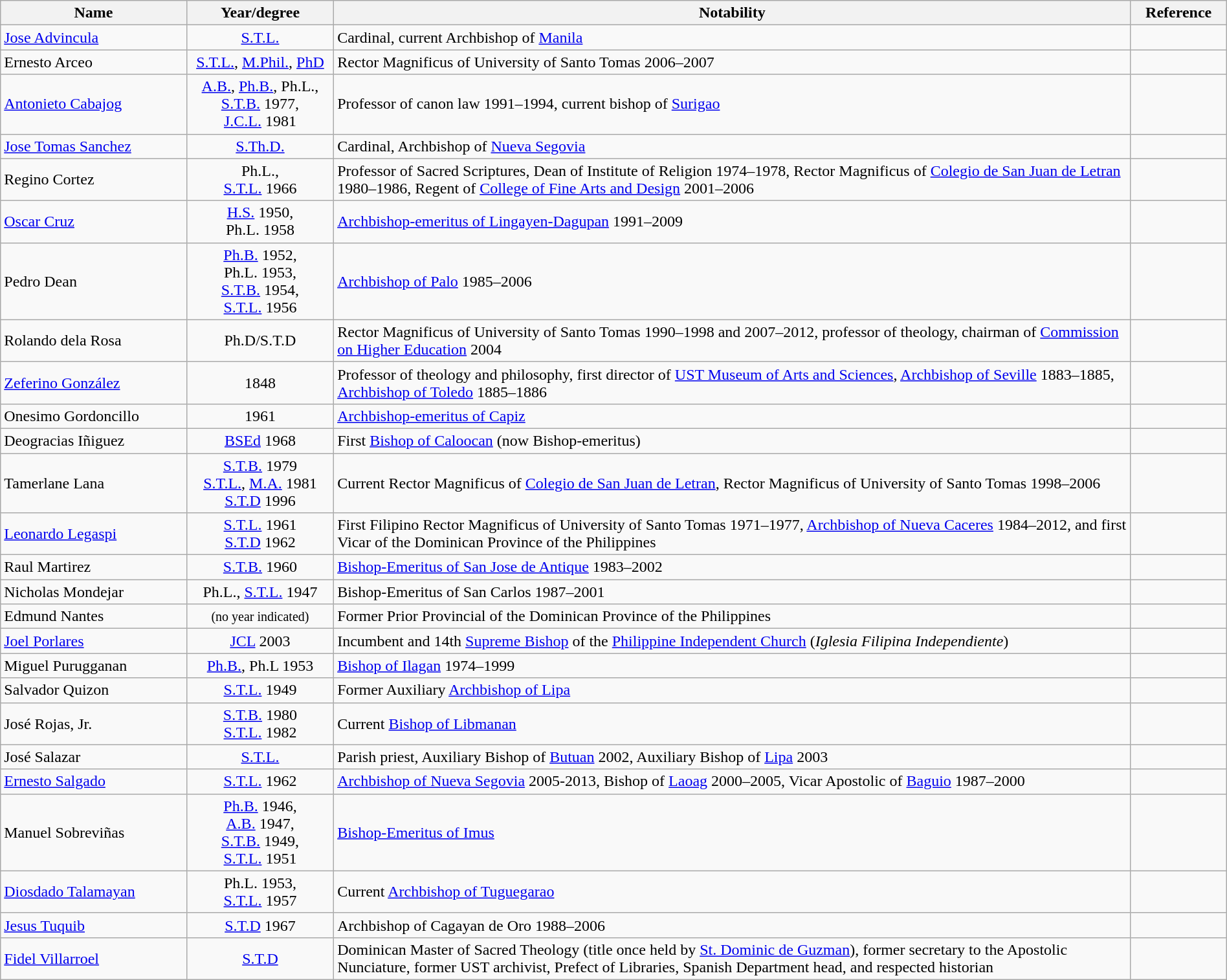<table class="wikitable sortable" style="width:100%;">
<tr>
<th style="width:*;">Name</th>
<th style="width:12%;">Year/degree</th>
<th style="width:65%;" class="unsortable">Notability</th>
<th style="width:*;" class="unsortable">Reference</th>
</tr>
<tr>
<td><a href='#'>Jose Advincula</a></td>
<td align=center><a href='#'>S.T.L.</a></td>
<td>Cardinal, current Archbishop of <a href='#'>Manila</a></td>
<td></td>
</tr>
<tr>
<td>Ernesto Arceo</td>
<td align=center><a href='#'>S.T.L.</a>, <a href='#'>M.Phil.</a>, <a href='#'>PhD</a></td>
<td>Rector Magnificus of University of Santo Tomas 2006–2007</td>
<td align=center></td>
</tr>
<tr>
<td><a href='#'>Antonieto Cabajog</a></td>
<td align=center><a href='#'>A.B.</a>, <a href='#'>Ph.B.</a>, Ph.L.,<br><a href='#'>S.T.B.</a> 1977,<br><a href='#'>J.C.L.</a> 1981</td>
<td>Professor of canon law 1991–1994, current bishop of <a href='#'>Surigao</a></td>
<td align=center></td>
</tr>
<tr>
<td><a href='#'>Jose Tomas Sanchez</a></td>
<td align=center><a href='#'>S.Th.D.</a></td>
<td>Cardinal, Archbishop of <a href='#'>Nueva Segovia</a></td>
<td align=center></td>
</tr>
<tr>
<td>Regino Cortez</td>
<td align=center>Ph.L.,<br><a href='#'>S.T.L.</a> 1966</td>
<td>Professor of Sacred Scriptures, Dean of Institute of Religion 1974–1978, Rector Magnificus of <a href='#'>Colegio de San Juan de Letran</a> 1980–1986, Regent of <a href='#'>College of Fine Arts and Design</a> 2001–2006</td>
<td align=center></td>
</tr>
<tr>
<td><a href='#'>Oscar Cruz</a></td>
<td align=center><a href='#'>H.S.</a> 1950,<br>Ph.L. 1958</td>
<td><a href='#'>Archbishop-emeritus of Lingayen-Dagupan</a> 1991–2009</td>
<td align=center></td>
</tr>
<tr>
<td>Pedro Dean</td>
<td align=center><a href='#'>Ph.B.</a> 1952,<br>Ph.L. 1953,<br><a href='#'>S.T.B.</a> 1954,<br><a href='#'>S.T.L.</a> 1956</td>
<td><a href='#'>Archbishop of Palo</a> 1985–2006</td>
<td align=center></td>
</tr>
<tr>
<td>Rolando dela Rosa</td>
<td align=center>Ph.D/S.T.D</td>
<td>Rector Magnificus of University of Santo Tomas 1990–1998 and 2007–2012, professor of theology, chairman of <a href='#'>Commission on Higher Education</a> 2004</td>
<td align=center></td>
</tr>
<tr>
<td><a href='#'>Zeferino González</a></td>
<td align=center>1848</td>
<td>Professor of theology and philosophy, first director of <a href='#'>UST Museum of Arts and Sciences</a>, <a href='#'>Archbishop of Seville</a> 1883–1885, <a href='#'>Archbishop of Toledo</a> 1885–1886</td>
<td align=center></td>
</tr>
<tr>
<td>Onesimo Gordoncillo</td>
<td align=center>1961</td>
<td><a href='#'>Archbishop-emeritus of Capiz</a></td>
<td align=center></td>
</tr>
<tr>
<td>Deogracias Iñiguez</td>
<td align=center><a href='#'>BSEd</a> 1968</td>
<td>First <a href='#'>Bishop of Caloocan</a> (now Bishop-emeritus)</td>
<td align=center></td>
</tr>
<tr>
<td>Tamerlane Lana</td>
<td align=center><a href='#'>S.T.B.</a> 1979<br><a href='#'>S.T.L.</a>, <a href='#'>M.A.</a> 1981<br><a href='#'>S.T.D</a> 1996</td>
<td>Current Rector Magnificus of <a href='#'>Colegio de San Juan de Letran</a>, Rector Magnificus of University of Santo Tomas 1998–2006</td>
<td align=center></td>
</tr>
<tr>
<td><a href='#'>Leonardo Legaspi</a></td>
<td align=center><a href='#'>S.T.L.</a> 1961<br><a href='#'>S.T.D</a> 1962</td>
<td>First Filipino Rector Magnificus of University of Santo Tomas 1971–1977, <a href='#'>Archbishop of Nueva Caceres</a> 1984–2012, and first Vicar of the Dominican Province of the Philippines</td>
<td align=center></td>
</tr>
<tr>
<td>Raul Martirez</td>
<td align=center><a href='#'>S.T.B.</a> 1960</td>
<td><a href='#'>Bishop-Emeritus of San Jose de Antique</a> 1983–2002</td>
<td align=center></td>
</tr>
<tr>
<td>Nicholas Mondejar</td>
<td align=center>Ph.L., <a href='#'>S.T.L.</a> 1947</td>
<td>Bishop-Emeritus of San Carlos 1987–2001</td>
<td align=center></td>
</tr>
<tr>
<td>Edmund Nantes</td>
<td align=center><small>(no year indicated)</small></td>
<td>Former Prior Provincial of the Dominican Province of the Philippines</td>
<td align=center></td>
</tr>
<tr>
<td><a href='#'>Joel Porlares</a></td>
<td align=center><a href='#'>JCL</a> 2003</td>
<td>Incumbent and 14th <a href='#'>Supreme Bishop</a> of the <a href='#'>Philippine Independent Church</a> (<em>Iglesia Filipina Independiente</em>)</td>
<td align=center></td>
</tr>
<tr>
<td>Miguel Purugganan</td>
<td align=center><a href='#'>Ph.B.</a>, Ph.L 1953</td>
<td><a href='#'>Bishop of Ilagan</a> 1974–1999</td>
<td align=center></td>
</tr>
<tr>
<td>Salvador Quizon</td>
<td align=center><a href='#'>S.T.L.</a> 1949</td>
<td>Former Auxiliary <a href='#'>Archbishop of Lipa</a></td>
<td align=center></td>
</tr>
<tr>
<td>José Rojas, Jr.</td>
<td align=center><a href='#'>S.T.B.</a> 1980<br><a href='#'>S.T.L.</a> 1982</td>
<td>Current <a href='#'>Bishop of Libmanan</a></td>
<td align=center></td>
</tr>
<tr>
<td>José Salazar</td>
<td align=center><a href='#'>S.T.L.</a></td>
<td>Parish priest, Auxiliary Bishop of <a href='#'>Butuan</a> 2002, Auxiliary Bishop of <a href='#'>Lipa</a> 2003</td>
<td align=center></td>
</tr>
<tr>
<td><a href='#'>Ernesto Salgado</a></td>
<td align=center><a href='#'>S.T.L.</a> 1962</td>
<td><a href='#'>Archbishop of Nueva Segovia</a> 2005-2013, Bishop of <a href='#'>Laoag</a> 2000–2005, Vicar Apostolic of <a href='#'>Baguio</a> 1987–2000</td>
<td align=center></td>
</tr>
<tr>
<td>Manuel Sobreviñas</td>
<td align=center><a href='#'>Ph.B.</a> 1946,<br><a href='#'>A.B.</a> 1947,<br><a href='#'>S.T.B.</a> 1949,<br><a href='#'>S.T.L.</a> 1951</td>
<td><a href='#'>Bishop-Emeritus of Imus</a></td>
<td align=center></td>
</tr>
<tr>
<td><a href='#'>Diosdado Talamayan</a></td>
<td align=center>Ph.L. 1953,<br><a href='#'>S.T.L.</a> 1957</td>
<td>Current <a href='#'>Archbishop of Tuguegarao</a></td>
<td align=center></td>
</tr>
<tr>
<td><a href='#'>Jesus Tuquib</a></td>
<td align=center><a href='#'>S.T.D</a> 1967</td>
<td>Archbishop of Cagayan de Oro 1988–2006</td>
<td align=center></td>
</tr>
<tr>
<td><a href='#'>Fidel Villarroel</a></td>
<td align=center><a href='#'>S.T.D</a></td>
<td>Dominican Master of Sacred Theology (title once held by <a href='#'>St. Dominic de Guzman</a>), former secretary to the Apostolic Nunciature, former UST archivist, Prefect of Libraries, Spanish Department head, and respected historian</td>
<td align=center></td>
</tr>
</table>
